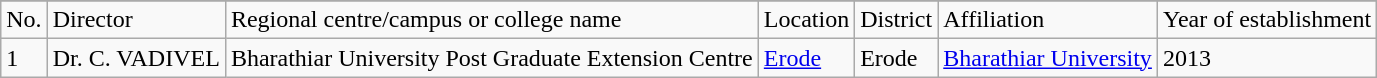<table class="wikitable sortable">
<tr>
</tr>
<tr>
<td>No.</td>
<td>Director</td>
<td>Regional centre/campus or college name</td>
<td>Location</td>
<td>District</td>
<td>Affiliation</td>
<td>Year of establishment</td>
</tr>
<tr>
<td>1</td>
<td>Dr. C. VADIVEL</td>
<td>Bharathiar University Post Graduate Extension Centre</td>
<td><a href='#'>Erode</a></td>
<td>Erode</td>
<td><a href='#'>Bharathiar University</a></td>
<td>2013</td>
</tr>
</table>
